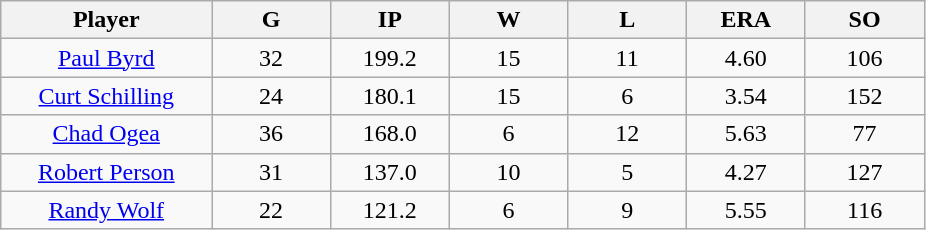<table class="wikitable sortable">
<tr>
<th bgcolor="#DDDDFF" width="16%">Player</th>
<th bgcolor="#DDDDFF" width="9%">G</th>
<th bgcolor="#DDDDFF" width="9%">IP</th>
<th bgcolor="#DDDDFF" width="9%">W</th>
<th bgcolor="#DDDDFF" width="9%">L</th>
<th bgcolor="#DDDDFF" width="9%">ERA</th>
<th bgcolor="#DDDDFF" width="9%">SO</th>
</tr>
<tr align=center>
<td><a href='#'>Paul Byrd</a></td>
<td>32</td>
<td>199.2</td>
<td>15</td>
<td>11</td>
<td>4.60</td>
<td>106</td>
</tr>
<tr align=center>
<td><a href='#'>Curt Schilling</a></td>
<td>24</td>
<td>180.1</td>
<td>15</td>
<td>6</td>
<td>3.54</td>
<td>152</td>
</tr>
<tr align=center>
<td><a href='#'>Chad Ogea</a></td>
<td>36</td>
<td>168.0</td>
<td>6</td>
<td>12</td>
<td>5.63</td>
<td>77</td>
</tr>
<tr align=center>
<td><a href='#'>Robert Person</a></td>
<td>31</td>
<td>137.0</td>
<td>10</td>
<td>5</td>
<td>4.27</td>
<td>127</td>
</tr>
<tr align=center>
<td><a href='#'>Randy Wolf</a></td>
<td>22</td>
<td>121.2</td>
<td>6</td>
<td>9</td>
<td>5.55</td>
<td>116</td>
</tr>
</table>
